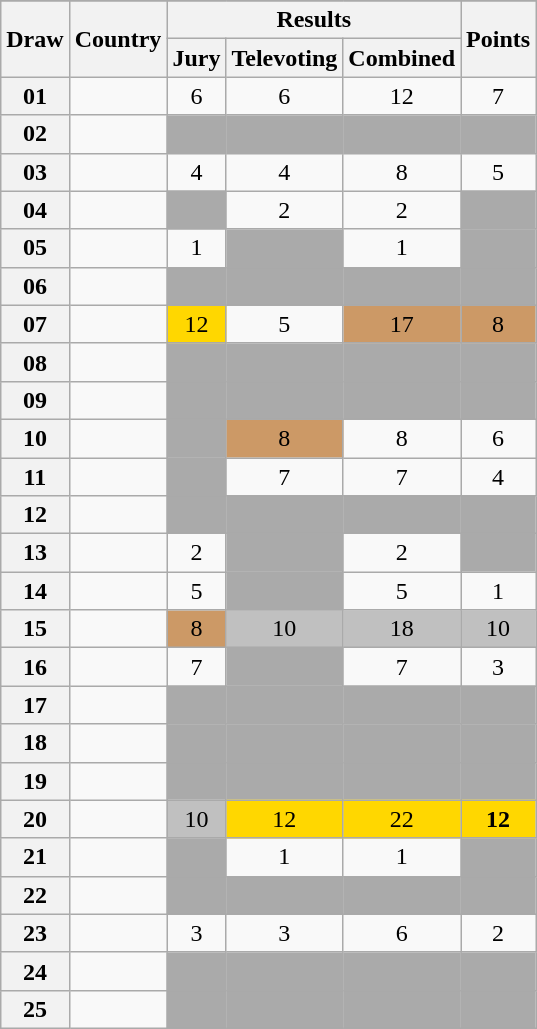<table class="sortable wikitable collapsible plainrowheaders" style="text-align:center;">
<tr>
</tr>
<tr>
<th scope="col" rowspan="2">Draw</th>
<th scope="col" rowspan="2">Country</th>
<th scope="col" colspan="3">Results</th>
<th scope="col" rowspan="2">Points</th>
</tr>
<tr>
<th scope="col">Jury</th>
<th scope="col">Televoting</th>
<th scope="col">Combined</th>
</tr>
<tr>
<th scope="row" style="text-align:center;">01</th>
<td style="text-align:left;"></td>
<td>6</td>
<td>6</td>
<td>12</td>
<td>7</td>
</tr>
<tr>
<th scope="row" style="text-align:center;">02</th>
<td style="text-align:left;"></td>
<td style="background:#AAAAAA;"></td>
<td style="background:#AAAAAA;"></td>
<td style="background:#AAAAAA;"></td>
<td style="background:#AAAAAA;"></td>
</tr>
<tr>
<th scope="row" style="text-align:center;">03</th>
<td style="text-align:left;"></td>
<td>4</td>
<td>4</td>
<td>8</td>
<td>5</td>
</tr>
<tr>
<th scope="row" style="text-align:center;">04</th>
<td style="text-align:left;"></td>
<td style="background:#AAAAAA;"></td>
<td>2</td>
<td>2</td>
<td style="background:#AAAAAA;"></td>
</tr>
<tr>
<th scope="row" style="text-align:center;">05</th>
<td style="text-align:left;"></td>
<td>1</td>
<td style="background:#AAAAAA;"></td>
<td>1</td>
<td style="background:#AAAAAA;"></td>
</tr>
<tr>
<th scope="row" style="text-align:center;">06</th>
<td style="text-align:left;"></td>
<td style="background:#AAAAAA;"></td>
<td style="background:#AAAAAA;"></td>
<td style="background:#AAAAAA;"></td>
<td style="background:#AAAAAA;"></td>
</tr>
<tr>
<th scope="row" style="text-align:center;">07</th>
<td style="text-align:left;"></td>
<td style="background:gold;">12</td>
<td>5</td>
<td style="background:#CC9966;">17</td>
<td style="background:#CC9966;">8</td>
</tr>
<tr>
<th scope="row" style="text-align:center;">08</th>
<td style="text-align:left;"></td>
<td style="background:#AAAAAA;"></td>
<td style="background:#AAAAAA;"></td>
<td style="background:#AAAAAA;"></td>
<td style="background:#AAAAAA;"></td>
</tr>
<tr>
<th scope="row" style="text-align:center;">09</th>
<td style="text-align:left;"></td>
<td style="background:#AAAAAA;"></td>
<td style="background:#AAAAAA;"></td>
<td style="background:#AAAAAA;"></td>
<td style="background:#AAAAAA;"></td>
</tr>
<tr>
<th scope="row" style="text-align:center;">10</th>
<td style="text-align:left;"></td>
<td style="background:#AAAAAA;"></td>
<td style="background:#CC9966;">8</td>
<td>8</td>
<td>6</td>
</tr>
<tr>
<th scope="row" style="text-align:center;">11</th>
<td style="text-align:left;"></td>
<td style="background:#AAAAAA;"></td>
<td>7</td>
<td>7</td>
<td>4</td>
</tr>
<tr>
<th scope="row" style="text-align:center;">12</th>
<td style="text-align:left;"></td>
<td style="background:#AAAAAA;"></td>
<td style="background:#AAAAAA;"></td>
<td style="background:#AAAAAA;"></td>
<td style="background:#AAAAAA;"></td>
</tr>
<tr>
<th scope="row" style="text-align:center;">13</th>
<td style="text-align:left;"></td>
<td>2</td>
<td style="background:#AAAAAA;"></td>
<td>2</td>
<td style="background:#AAAAAA;"></td>
</tr>
<tr>
<th scope="row" style="text-align:center;">14</th>
<td style="text-align:left;"></td>
<td>5</td>
<td style="background:#AAAAAA;"></td>
<td>5</td>
<td>1</td>
</tr>
<tr>
<th scope="row" style="text-align:center;">15</th>
<td style="text-align:left;"></td>
<td style="background:#CC9966;">8</td>
<td style="background:silver;">10</td>
<td style="background:silver;">18</td>
<td style="background:silver;">10</td>
</tr>
<tr>
<th scope="row" style="text-align:center;">16</th>
<td style="text-align:left;"></td>
<td>7</td>
<td style="background:#AAAAAA;"></td>
<td>7</td>
<td>3</td>
</tr>
<tr>
<th scope="row" style="text-align:center;">17</th>
<td style="text-align:left;"></td>
<td style="background:#AAAAAA;"></td>
<td style="background:#AAAAAA;"></td>
<td style="background:#AAAAAA;"></td>
<td style="background:#AAAAAA;"></td>
</tr>
<tr>
<th scope="row" style="text-align:center;">18</th>
<td style="text-align:left;"></td>
<td style="background:#AAAAAA;"></td>
<td style="background:#AAAAAA;"></td>
<td style="background:#AAAAAA;"></td>
<td style="background:#AAAAAA;"></td>
</tr>
<tr>
<th scope="row" style="text-align:center;">19</th>
<td style="text-align:left;"></td>
<td style="background:#AAAAAA;"></td>
<td style="background:#AAAAAA;"></td>
<td style="background:#AAAAAA;"></td>
<td style="background:#AAAAAA;"></td>
</tr>
<tr>
<th scope="row" style="text-align:center;">20</th>
<td style="text-align:left;"></td>
<td style="background:silver;">10</td>
<td style="background:gold;">12</td>
<td style="background:gold;">22</td>
<td style="background:gold;"><strong>12</strong></td>
</tr>
<tr>
<th scope="row" style="text-align:center;">21</th>
<td style="text-align:left;"></td>
<td style="background:#AAAAAA;"></td>
<td>1</td>
<td>1</td>
<td style="background:#AAAAAA;"></td>
</tr>
<tr>
<th scope="row" style="text-align:center;">22</th>
<td style="text-align:left;"></td>
<td style="background:#AAAAAA;"></td>
<td style="background:#AAAAAA;"></td>
<td style="background:#AAAAAA;"></td>
<td style="background:#AAAAAA;"></td>
</tr>
<tr>
<th scope="row" style="text-align:center;">23</th>
<td style="text-align:left;"></td>
<td>3</td>
<td>3</td>
<td>6</td>
<td>2</td>
</tr>
<tr>
<th scope="row" style="text-align:center;">24</th>
<td style="text-align:left;"></td>
<td style="background:#AAAAAA;"></td>
<td style="background:#AAAAAA;"></td>
<td style="background:#AAAAAA;"></td>
<td style="background:#AAAAAA;"></td>
</tr>
<tr>
<th scope="row" style="text-align:center;">25</th>
<td style="text-align:left;"></td>
<td style="background:#AAAAAA;"></td>
<td style="background:#AAAAAA;"></td>
<td style="background:#AAAAAA;"></td>
<td style="background:#AAAAAA;"></td>
</tr>
</table>
